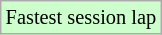<table class="wikitable sortable" style="font-size: 85%;">
<tr style="background:#ccffcc;">
<td>Fastest session lap</td>
</tr>
</table>
